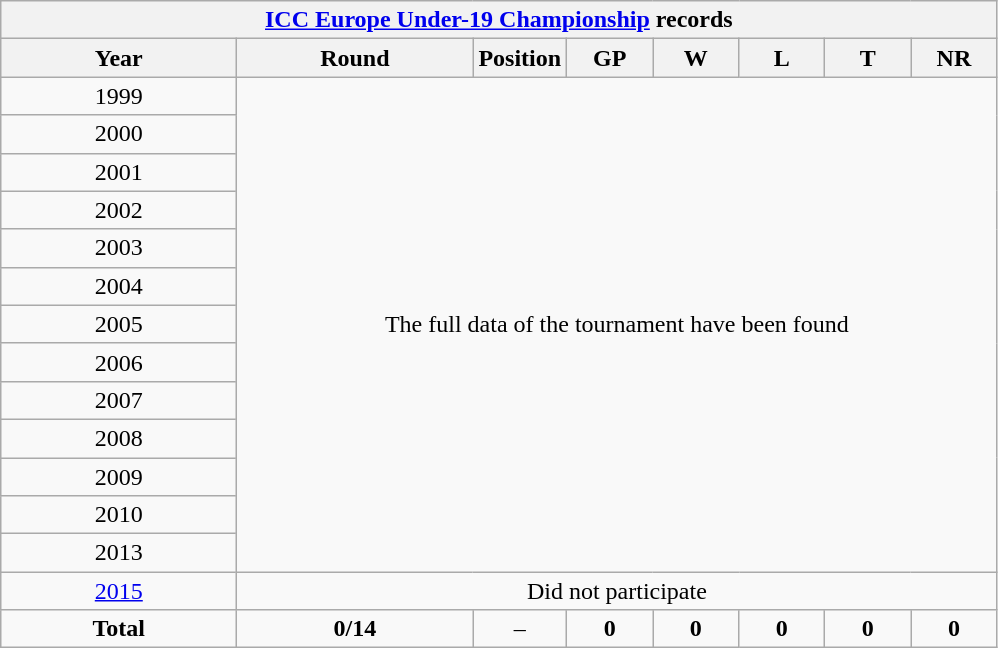<table class="wikitable" style="text-align: center; width=900px;">
<tr>
<th colspan=9><a href='#'>ICC Europe Under-19 Championship</a> records</th>
</tr>
<tr>
<th width=150>Year</th>
<th width=150>Round</th>
<th width=50>Position</th>
<th width=50>GP</th>
<th width=50>W</th>
<th width=50>L</th>
<th width=50>T</th>
<th width=50>NR</th>
</tr>
<tr>
<td> 1999</td>
<td rowspan=13 colspan=8>The full data of the tournament have been found</td>
</tr>
<tr>
<td> 2000</td>
</tr>
<tr>
<td> 2001</td>
</tr>
<tr>
<td> 2002</td>
</tr>
<tr>
<td> 2003</td>
</tr>
<tr>
<td> 2004</td>
</tr>
<tr>
<td> 2005</td>
</tr>
<tr>
<td> 2006</td>
</tr>
<tr>
<td> 2007</td>
</tr>
<tr>
<td> 2008</td>
</tr>
<tr>
<td> 2009</td>
</tr>
<tr>
<td> 2010</td>
</tr>
<tr>
<td> 2013</td>
</tr>
<tr>
<td> <a href='#'>2015</a></td>
<td colspan=8>Did not participate</td>
</tr>
<tr>
<td><strong>Total</strong></td>
<td><strong>0/14</strong></td>
<td>–</td>
<td><strong>0</strong></td>
<td><strong>0</strong></td>
<td><strong>0</strong></td>
<td><strong>0</strong></td>
<td><strong>0</strong></td>
</tr>
</table>
